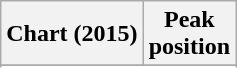<table class="wikitable sortable plainrowheaders" style="text-align:center">
<tr>
<th scope="col">Chart (2015)</th>
<th scope="col">Peak<br> position</th>
</tr>
<tr>
</tr>
<tr>
</tr>
<tr>
</tr>
<tr>
</tr>
</table>
